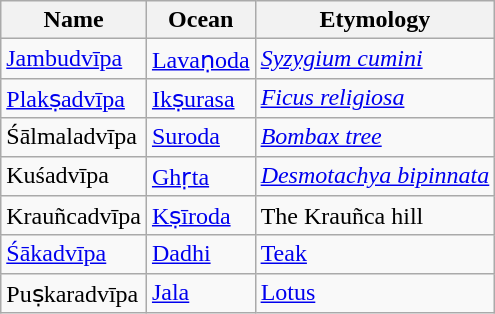<table class="wikitable">
<tr>
<th>Name</th>
<th>Ocean</th>
<th>Etymology</th>
</tr>
<tr>
<td><a href='#'>Jambudvīpa</a></td>
<td><a href='#'>Lavaṇoda</a></td>
<td><em><a href='#'>Syzygium cumini</a></em></td>
</tr>
<tr>
<td><a href='#'>Plakṣadvīpa</a></td>
<td><a href='#'>Ikṣurasa</a></td>
<td><em><a href='#'>Ficus religiosa</a></em></td>
</tr>
<tr>
<td>Śālmaladvīpa</td>
<td><a href='#'>Suroda</a></td>
<td><a href='#'><em>Bombax tree</em></a></td>
</tr>
<tr>
<td>Kuśadvīpa</td>
<td><a href='#'>Ghṛta</a></td>
<td><a href='#'><em>Desmotachya bipinnata</em></a></td>
</tr>
<tr>
<td>Krauñcadvīpa</td>
<td><a href='#'>Kṣīroda</a></td>
<td>The Krauñca hill</td>
</tr>
<tr>
<td><a href='#'>Śākadvīpa</a></td>
<td><a href='#'>Dadhi</a></td>
<td><a href='#'>Teak</a></td>
</tr>
<tr>
<td>Puṣkaradvīpa</td>
<td><a href='#'>Jala</a></td>
<td><a href='#'>Lotus</a></td>
</tr>
</table>
